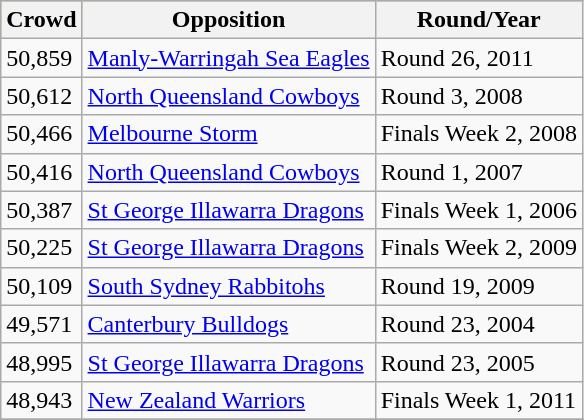<table class="wikitable">
<tr bgcolor=#bdb76b>
<th>Crowd</th>
<th>Opposition</th>
<th>Round/Year</th>
</tr>
<tr>
<td>50,859</td>
<td><a href='#'>Manly-Warringah Sea Eagles</a></td>
<td>Round 26, 2011</td>
</tr>
<tr>
<td>50,612</td>
<td><a href='#'>North Queensland Cowboys</a></td>
<td>Round 3, 2008</td>
</tr>
<tr>
<td>50,466</td>
<td><a href='#'>Melbourne Storm</a></td>
<td>Finals Week 2, 2008</td>
</tr>
<tr>
<td>50,416</td>
<td><a href='#'>North Queensland Cowboys</a></td>
<td>Round 1, 2007</td>
</tr>
<tr>
<td>50,387</td>
<td><a href='#'>St George Illawarra Dragons</a></td>
<td>Finals Week 1, 2006</td>
</tr>
<tr>
<td>50,225</td>
<td><a href='#'>St George Illawarra Dragons</a></td>
<td>Finals Week 2, 2009</td>
</tr>
<tr>
<td>50,109</td>
<td><a href='#'>South Sydney Rabbitohs</a></td>
<td>Round 19, 2009</td>
</tr>
<tr>
<td>49,571</td>
<td><a href='#'>Canterbury Bulldogs</a></td>
<td>Round 23, 2004</td>
</tr>
<tr>
<td>48,995</td>
<td><a href='#'>St George Illawarra Dragons</a></td>
<td>Round 23, 2005</td>
</tr>
<tr>
<td>48,943</td>
<td><a href='#'>New Zealand Warriors</a></td>
<td>Finals Week 1, 2011</td>
</tr>
<tr>
</tr>
</table>
